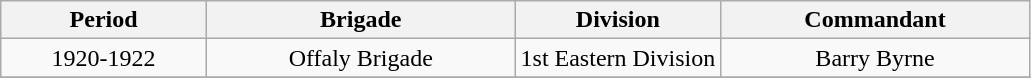<table class="wikitable sortable" style="text-align:right">
<tr>
<th width=20%>Period</th>
<th width=30%>Brigade</th>
<th width=20%>Division</th>
<th width=30%>Commandant</th>
</tr>
<tr>
<td align="center">1920-1922</td>
<td align="center">Offaly Brigade</td>
<td align="center">1st Eastern Division</td>
<td align="center">Barry Byrne</td>
</tr>
<tr>
</tr>
</table>
